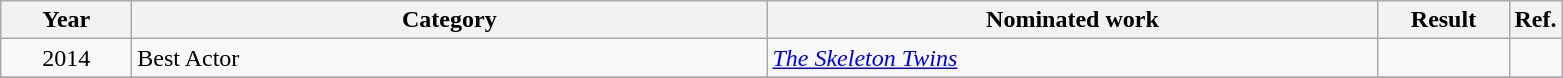<table class=wikitable>
<tr>
<th scope="col" style="width:5em;">Year</th>
<th scope="col" style="width:26em;">Category</th>
<th scope="col" style="width:25em;">Nominated work</th>
<th scope="col" style="width:5em;">Result</th>
<th>Ref.</th>
</tr>
<tr>
<td style="text-align:center;">2014</td>
<td>Best Actor</td>
<td><em><a href='#'>The Skeleton Twins</a></em></td>
<td></td>
<td></td>
</tr>
<tr>
</tr>
</table>
